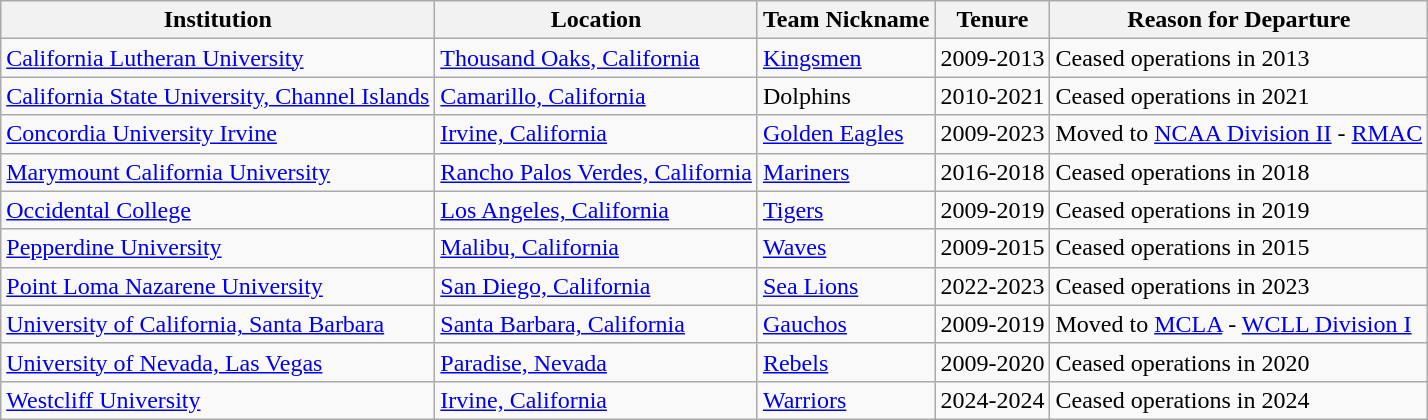<table class="wikitable">
<tr>
<th>Institution</th>
<th>Location</th>
<th>Team Nickname</th>
<th>Tenure</th>
<th>Reason for Departure</th>
</tr>
<tr>
<td><a href='#'>California Lutheran University</a></td>
<td><a href='#'>Thousand Oaks, California</a></td>
<td><a href='#'>Kingsmen</a></td>
<td>2009-2013</td>
<td>Ceased operations in 2013</td>
</tr>
<tr>
<td><a href='#'>California State University, Channel Islands</a></td>
<td><a href='#'>Camarillo, California</a></td>
<td>Dolphins</td>
<td>2010-2021</td>
<td>Ceased operations in 2021</td>
</tr>
<tr>
<td><a href='#'>Concordia University Irvine</a></td>
<td><a href='#'>Irvine, California</a></td>
<td><a href='#'>Golden Eagles</a></td>
<td>2009-2023</td>
<td>Moved to <a href='#'>NCAA Division II</a> - <a href='#'>RMAC</a></td>
</tr>
<tr>
<td><a href='#'>Marymount California University</a></td>
<td><a href='#'>Rancho Palos Verdes, California</a></td>
<td><a href='#'>Mariners</a></td>
<td>2016-2018</td>
<td>Ceased operations in 2018</td>
</tr>
<tr>
<td><a href='#'>Occidental College</a></td>
<td><a href='#'>Los Angeles, California</a></td>
<td><a href='#'>Tigers</a></td>
<td>2009-2019</td>
<td>Ceased operations in 2019</td>
</tr>
<tr>
<td><a href='#'>Pepperdine University</a></td>
<td><a href='#'>Malibu, California</a></td>
<td><a href='#'>Waves</a></td>
<td>2009-2015</td>
<td>Ceased operations in 2015</td>
</tr>
<tr>
<td><a href='#'>Point Loma Nazarene University</a></td>
<td><a href='#'>San Diego, California</a></td>
<td><a href='#'>Sea Lions</a></td>
<td>2022-2023</td>
<td>Ceased operations in 2023</td>
</tr>
<tr>
<td><a href='#'>University of California, Santa Barbara</a></td>
<td><a href='#'>Santa Barbara, California</a></td>
<td><a href='#'>Gauchos</a></td>
<td>2009-2019</td>
<td>Moved to <a href='#'>MCLA</a> - <a href='#'>WCLL Division I</a></td>
</tr>
<tr>
<td><a href='#'>University of Nevada, Las Vegas</a></td>
<td><a href='#'>Paradise, Nevada</a></td>
<td><a href='#'>Rebels</a></td>
<td>2009-2020</td>
<td>Ceased operations in 2020</td>
</tr>
<tr>
<td><a href='#'>Westcliff University</a></td>
<td><a href='#'>Irvine, California</a></td>
<td><a href='#'>Warriors</a></td>
<td>2024-2024</td>
<td>Ceased operations in 2024</td>
</tr>
</table>
